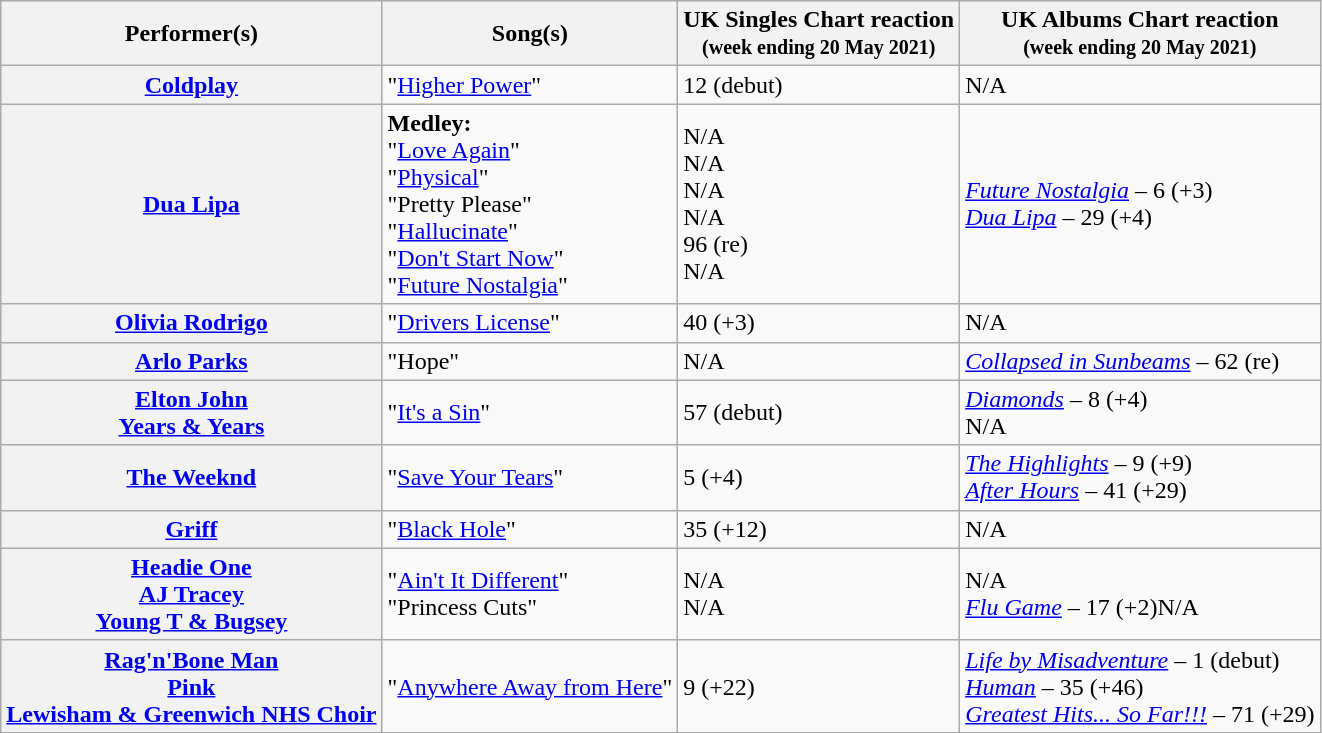<table class="wikitable plainrowheaders">
<tr>
<th scope="col">Performer(s)</th>
<th scope="col">Song(s)</th>
<th scope="col">UK Singles Chart reaction<br><small>(week ending 20 May 2021)</small></th>
<th scope="col">UK Albums Chart reaction<br><small>(week ending 20 May 2021)</small></th>
</tr>
<tr>
<th scope="row"><a href='#'>Coldplay</a></th>
<td>"<a href='#'>Higher Power</a>"</td>
<td>12 (debut)</td>
<td>N/A</td>
</tr>
<tr>
<th scope="row"><a href='#'>Dua Lipa</a></th>
<td><strong>Medley:</strong><br>"<a href='#'>Love Again</a>"<br>"<a href='#'>Physical</a>"<br>"Pretty Please"<br>"<a href='#'>Hallucinate</a>"<br>"<a href='#'>Don't Start Now</a>"<br>"<a href='#'>Future Nostalgia</a>"</td>
<td>N/A<br>N/A<br>N/A<br>N/A<br>96 (re)<br>N/A</td>
<td><em><a href='#'>Future Nostalgia</a></em> – 6 (+3)<br><em><a href='#'>Dua Lipa</a></em> – 29 (+4)</td>
</tr>
<tr>
<th scope="row"><a href='#'>Olivia Rodrigo</a></th>
<td>"<a href='#'>Drivers License</a>"</td>
<td>40 (+3)</td>
<td>N/A</td>
</tr>
<tr>
<th scope="row"><a href='#'>Arlo Parks</a></th>
<td>"Hope"</td>
<td>N/A</td>
<td><em><a href='#'>Collapsed in Sunbeams</a></em> – 62 (re)</td>
</tr>
<tr>
<th scope="row"><a href='#'>Elton John</a><br><a href='#'>Years & Years</a></th>
<td>"<a href='#'>It's a Sin</a>"</td>
<td>57 (debut)</td>
<td><em><a href='#'>Diamonds</a></em> – 8 (+4)<br>N/A</td>
</tr>
<tr>
<th scope="row"><a href='#'>The Weeknd</a><br></th>
<td>"<a href='#'>Save Your Tears</a>"</td>
<td>5 (+4)</td>
<td><em><a href='#'>The Highlights</a></em> – 9 (+9)<br> <em><a href='#'>After Hours</a></em> – 41 (+29)</td>
</tr>
<tr>
<th scope="row"><a href='#'>Griff</a></th>
<td>"<a href='#'>Black Hole</a>"</td>
<td>35 (+12)</td>
<td>N/A</td>
</tr>
<tr>
<th scope="row"><a href='#'>Headie One</a><br><a href='#'>AJ Tracey</a><br><a href='#'>Young T & Bugsey</a></th>
<td>"<a href='#'>Ain't It Different</a>"<br>"Princess Cuts"</td>
<td>N/A<br>N/A</td>
<td>N/A<br><em><a href='#'>Flu Game</a></em> – 17 (+2)N/A</td>
</tr>
<tr>
<th scope="row"><a href='#'>Rag'n'Bone Man</a><br><a href='#'>Pink</a><br><a href='#'>Lewisham & Greenwich NHS Choir</a></th>
<td>"<a href='#'>Anywhere Away from Here</a>"</td>
<td>9 (+22)</td>
<td><em><a href='#'>Life by Misadventure</a></em> – 1 (debut)<br><em><a href='#'>Human</a></em> – 35 (+46)<br><em><a href='#'>Greatest Hits... So Far!!!</a></em> – 71 (+29)</td>
</tr>
</table>
